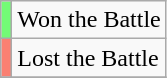<table class="wikitable sortable">
<tr>
<td style="background:#73FB76;"></td>
<td>Won the Battle</td>
</tr>
<tr>
<td style="background:salmon"></td>
<td>Lost the Battle</td>
</tr>
<tr>
</tr>
</table>
